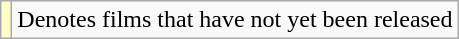<table class="wikitable">
<tr>
<td style="background:#FFFFCC;"></td>
<td>Denotes films that have not yet been released</td>
</tr>
</table>
